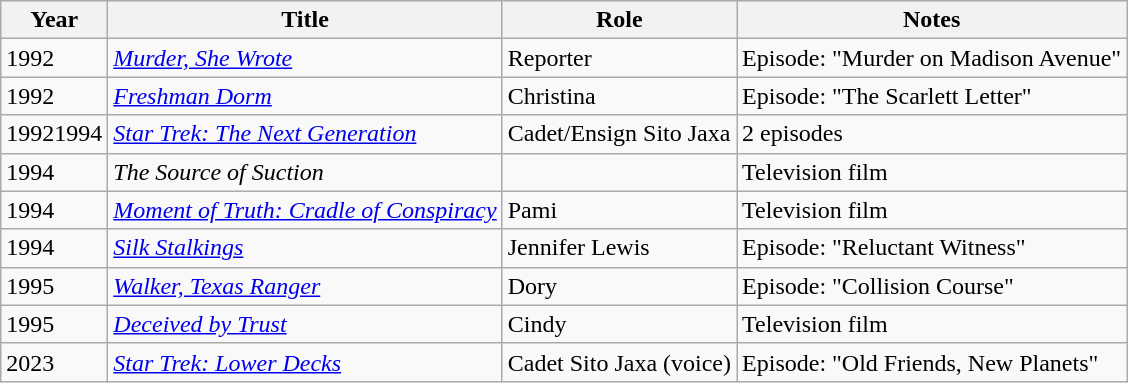<table class="wikitable">
<tr>
<th>Year</th>
<th>Title</th>
<th>Role</th>
<th>Notes</th>
</tr>
<tr>
<td>1992</td>
<td><em><a href='#'>Murder, She Wrote</a></em></td>
<td>Reporter</td>
<td>Episode: "Murder on Madison Avenue"</td>
</tr>
<tr>
<td>1992</td>
<td><em><a href='#'>Freshman Dorm</a></em></td>
<td>Christina</td>
<td>Episode: "The Scarlett Letter"</td>
</tr>
<tr>
<td>19921994</td>
<td><em><a href='#'>Star Trek: The Next Generation</a></em></td>
<td>Cadet/Ensign Sito Jaxa</td>
<td>2 episodes</td>
</tr>
<tr>
<td>1994</td>
<td><em>The Source of Suction</em></td>
<td></td>
<td>Television film</td>
</tr>
<tr>
<td>1994</td>
<td><em><a href='#'>Moment of Truth: Cradle of Conspiracy</a></em></td>
<td>Pami</td>
<td>Television film</td>
</tr>
<tr>
<td>1994</td>
<td><em><a href='#'>Silk Stalkings</a></em></td>
<td>Jennifer Lewis</td>
<td>Episode: "Reluctant Witness"</td>
</tr>
<tr>
<td>1995</td>
<td><em><a href='#'>Walker, Texas Ranger</a></em></td>
<td>Dory</td>
<td>Episode: "Collision Course"</td>
</tr>
<tr>
<td>1995</td>
<td><em><a href='#'>Deceived by Trust</a></em></td>
<td>Cindy</td>
<td>Television film</td>
</tr>
<tr>
<td>2023</td>
<td><em><a href='#'>Star Trek: Lower Decks</a></em></td>
<td>Cadet Sito Jaxa (voice)</td>
<td>Episode: "Old Friends, New Planets"</td>
</tr>
</table>
